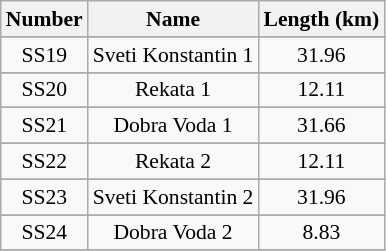<table class="wikitable" border="1" style="font-size:90%;">
<tr>
<th>Number</th>
<th>Name</th>
<th>Length (km)</th>
</tr>
<tr>
</tr>
<tr>
<td rowspan=1 align=center>SS19</td>
<td rowspan=1 align=center>Sveti Konstantin 1</td>
<td rowspan=1 align=center>31.96</td>
</tr>
<tr>
</tr>
<tr>
<td rowspan=1 align=center>SS20</td>
<td rowspan=1 align=center>Rekata 1</td>
<td rowspan=1 align=center>12.11</td>
</tr>
<tr>
</tr>
<tr>
<td rowspan=1 align=center>SS21</td>
<td rowspan=1 align=center>Dobra Voda 1</td>
<td rowspan=1 align=center>31.66</td>
</tr>
<tr>
</tr>
<tr>
<td rowspan=1 align=center>SS22</td>
<td rowspan=1 align=center>Rekata 2</td>
<td rowspan=1 align=center>12.11</td>
</tr>
<tr>
</tr>
<tr>
<td rowspan=1 align=center>SS23</td>
<td rowspan=1 align=center>Sveti Konstantin 2</td>
<td rowspan=1 align=center>31.96</td>
</tr>
<tr>
</tr>
<tr>
<td rowspan=1 align=center>SS24</td>
<td rowspan=1 align=center>Dobra Voda 2</td>
<td rowspan=1 align=center>8.83</td>
</tr>
<tr>
</tr>
</table>
